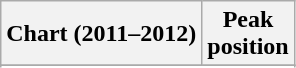<table class="wikitable sortable plainrowheaders">
<tr>
<th>Chart (2011–2012)</th>
<th>Peak<br>position</th>
</tr>
<tr>
</tr>
<tr>
</tr>
<tr>
</tr>
<tr>
</tr>
<tr>
</tr>
</table>
